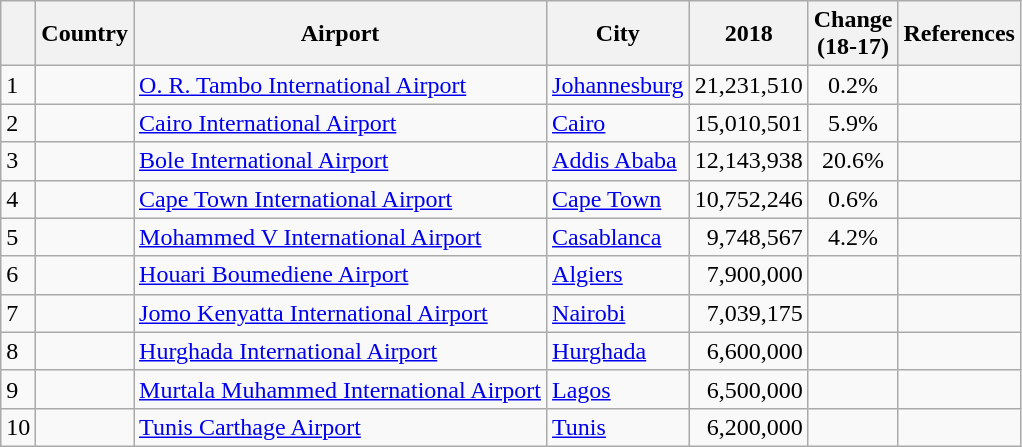<table class="wikitable sortable">
<tr>
<th></th>
<th>Country</th>
<th>Airport</th>
<th>City</th>
<th>2018</th>
<th>Change <br>(18-17)</th>
<th>References</th>
</tr>
<tr>
<td>1</td>
<td></td>
<td><a href='#'>O. R. Tambo International Airport</a></td>
<td><a href='#'>Johannesburg</a></td>
<td align=right>21,231,510</td>
<td style="text-align:center;">0.2%</td>
<td></td>
</tr>
<tr>
<td>2</td>
<td></td>
<td><a href='#'>Cairo International Airport</a></td>
<td><a href='#'>Cairo</a></td>
<td align=right>15,010,501</td>
<td style="text-align:center;">5.9%</td>
<td></td>
</tr>
<tr>
<td>3</td>
<td></td>
<td><a href='#'>Bole International Airport</a></td>
<td><a href='#'>Addis Ababa</a></td>
<td align=right>12,143,938</td>
<td style="text-align:center;">20.6%</td>
<td></td>
</tr>
<tr>
<td>4</td>
<td></td>
<td><a href='#'>Cape Town International Airport</a></td>
<td><a href='#'>Cape Town</a></td>
<td align=right>10,752,246</td>
<td style="text-align:center;">0.6%</td>
<td></td>
</tr>
<tr>
<td>5</td>
<td></td>
<td><a href='#'>Mohammed V International Airport</a></td>
<td><a href='#'>Casablanca</a></td>
<td align=right>9,748,567</td>
<td style="text-align:center;">4.2%</td>
<td></td>
</tr>
<tr>
<td>6</td>
<td></td>
<td><a href='#'>Houari Boumediene Airport</a></td>
<td><a href='#'>Algiers</a></td>
<td align=right>7,900,000</td>
<td style="text-align:center;"></td>
<td></td>
</tr>
<tr>
<td>7</td>
<td></td>
<td><a href='#'>Jomo Kenyatta International Airport</a></td>
<td><a href='#'>Nairobi</a></td>
<td align=right>7,039,175</td>
<td style="text-align:center;"></td>
<td></td>
</tr>
<tr>
<td>8</td>
<td></td>
<td><a href='#'>Hurghada International Airport</a></td>
<td><a href='#'>Hurghada</a></td>
<td align=right>6,600,000</td>
<td style="text-align:center;"></td>
<td></td>
</tr>
<tr>
<td>9</td>
<td></td>
<td><a href='#'>Murtala Muhammed International Airport</a></td>
<td><a href='#'>Lagos</a></td>
<td align=right>6,500,000</td>
<td style="text-align:center;"></td>
<td></td>
</tr>
<tr>
<td>10</td>
<td></td>
<td><a href='#'>Tunis Carthage Airport</a></td>
<td><a href='#'>Tunis</a></td>
<td align=right>6,200,000</td>
<td style="text-align:center;"></td>
<td></td>
</tr>
</table>
